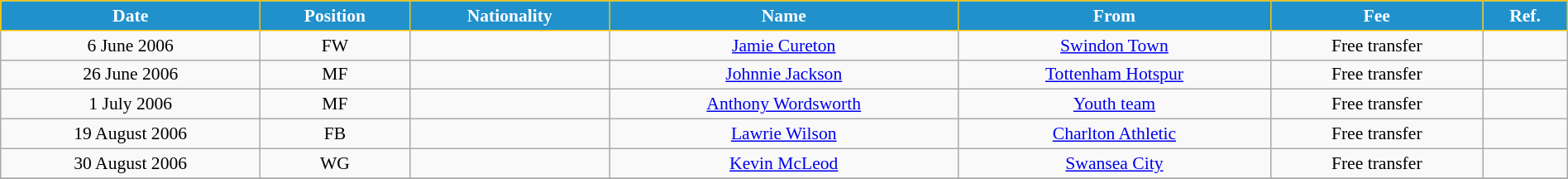<table class="wikitable" style="text-align:center; font-size:90%; width:100%;">
<tr>
<th style="background:#2191CC; color:white; border:1px solid #F7C408; text-align:center;">Date</th>
<th style="background:#2191CC; color:white; border:1px solid #F7C408; text-align:center;">Position</th>
<th style="background:#2191CC; color:white; border:1px solid #F7C408; text-align:center;">Nationality</th>
<th style="background:#2191CC; color:white; border:1px solid #F7C408; text-align:center;">Name</th>
<th style="background:#2191CC; color:white; border:1px solid #F7C408; text-align:center;">From</th>
<th style="background:#2191CC; color:white; border:1px solid #F7C408; text-align:center;">Fee</th>
<th style="background:#2191CC; color:white; border:1px solid #F7C408; text-align:center;">Ref.</th>
</tr>
<tr>
<td>6 June 2006</td>
<td>FW</td>
<td></td>
<td><a href='#'>Jamie Cureton</a></td>
<td> <a href='#'>Swindon Town</a></td>
<td>Free transfer</td>
<td></td>
</tr>
<tr>
<td>26 June 2006</td>
<td>MF</td>
<td></td>
<td><a href='#'>Johnnie Jackson</a></td>
<td> <a href='#'>Tottenham Hotspur</a></td>
<td>Free transfer</td>
<td></td>
</tr>
<tr>
<td>1 July 2006</td>
<td>MF</td>
<td></td>
<td><a href='#'>Anthony Wordsworth</a></td>
<td><a href='#'>Youth team</a></td>
<td>Free transfer</td>
<td></td>
</tr>
<tr>
<td>19 August 2006</td>
<td>FB</td>
<td></td>
<td><a href='#'>Lawrie Wilson</a></td>
<td> <a href='#'>Charlton Athletic</a></td>
<td>Free transfer</td>
<td></td>
</tr>
<tr>
<td>30 August 2006</td>
<td>WG</td>
<td></td>
<td><a href='#'>Kevin McLeod</a></td>
<td> <a href='#'>Swansea City</a></td>
<td>Free transfer</td>
<td></td>
</tr>
<tr>
</tr>
</table>
